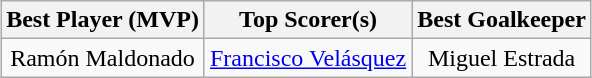<table class="wikitable" style="margin:auto;">
<tr>
<th>Best Player (MVP)</th>
<th>Top Scorer(s)</th>
<th>Best Goalkeeper</th>
</tr>
<tr>
<td style="text-align:center;"> Ramón Maldonado</td>
<td style="text-align:center;"> <a href='#'>Francisco Velásquez</a></td>
<td style="text-align:center;"> Miguel Estrada</td>
</tr>
</table>
